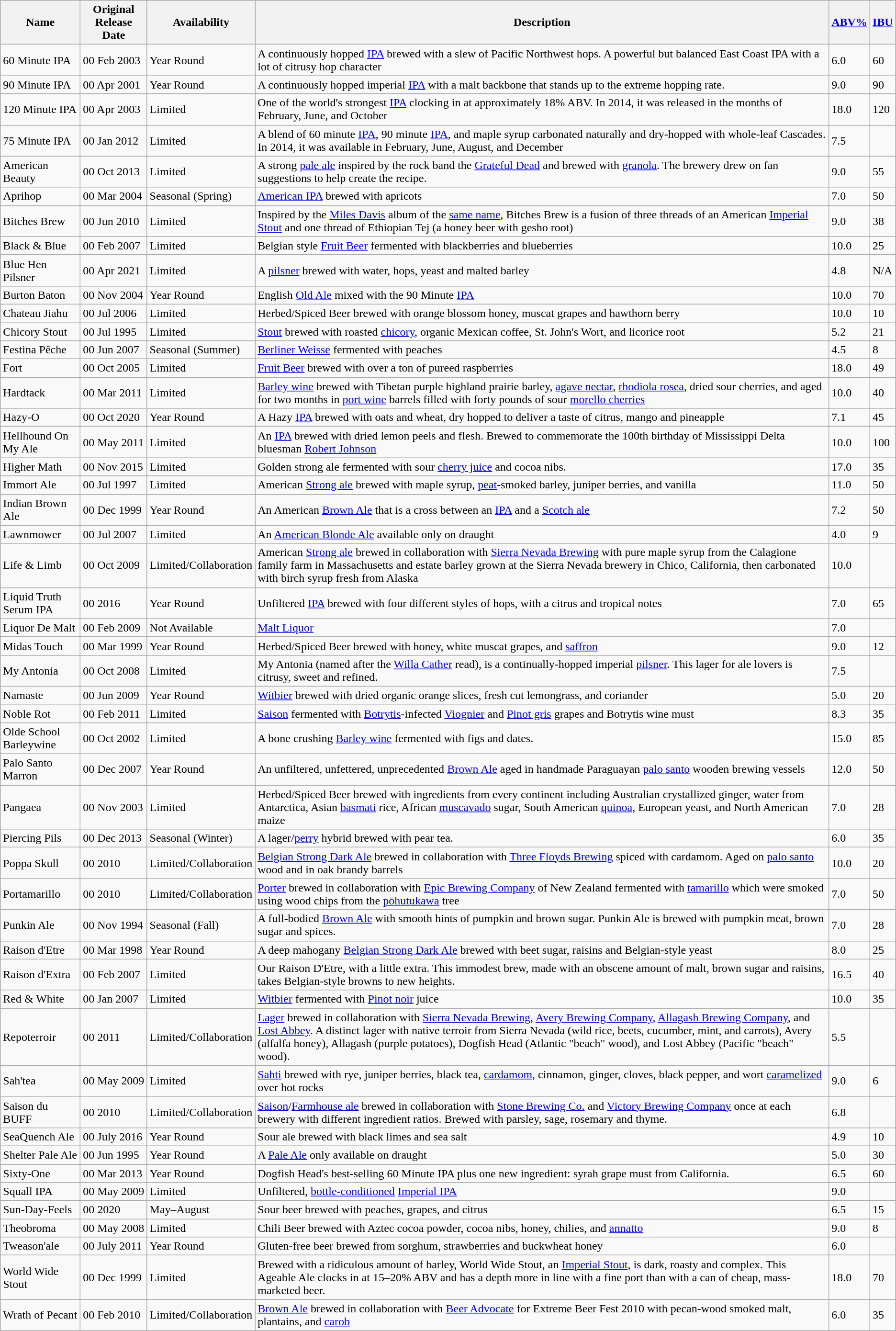<table class="wikitable sortable">
<tr>
<th scope="col">Name</th>
<th scope="col">Original Release Date</th>
<th scope="col">Availability</th>
<th scope="col">Description</th>
<th scope="col"><a href='#'>ABV%</a></th>
<th scope="col"><a href='#'>IBU</a></th>
</tr>
<tr>
<td>60 Minute IPA</td>
<td><span>00</span> Feb 2003</td>
<td>Year Round</td>
<td>A continuously hopped <a href='#'>IPA</a> brewed with a slew of Pacific Northwest hops. A powerful but balanced East Coast IPA with a lot of citrusy hop character</td>
<td>6.0</td>
<td>60</td>
</tr>
<tr>
<td>90 Minute IPA</td>
<td><span>00</span> Apr 2001</td>
<td>Year Round</td>
<td>A continuously hopped imperial <a href='#'>IPA</a> with a malt backbone that stands up to the extreme hopping rate.</td>
<td>9.0</td>
<td>90</td>
</tr>
<tr>
<td>120 Minute IPA</td>
<td><span>00</span> Apr 2003</td>
<td>Limited</td>
<td>One of the world's strongest <a href='#'>IPA</a> clocking in at approximately 18% ABV. In 2014, it was released in the months of February, June, and October</td>
<td>18.0</td>
<td>120</td>
</tr>
<tr>
<td>75 Minute IPA</td>
<td><span>00</span> Jan 2012</td>
<td>Limited</td>
<td>A blend of 60 minute <a href='#'>IPA</a>, 90 minute <a href='#'>IPA</a>, and maple syrup carbonated naturally and dry-hopped with whole-leaf Cascades. In 2014, it was available in February, June, August, and December</td>
<td>7.5</td>
<td></td>
</tr>
<tr>
<td>American Beauty</td>
<td><span>00</span> Oct 2013</td>
<td>Limited</td>
<td>A strong <a href='#'>pale ale</a> inspired by the rock band the <a href='#'>Grateful Dead</a> and brewed with <a href='#'>granola</a>. The brewery drew on fan suggestions to help create the recipe.</td>
<td>9.0</td>
<td>55</td>
</tr>
<tr>
<td>Aprihop</td>
<td><span>00</span> Mar 2004</td>
<td>Seasonal (Spring)</td>
<td><a href='#'>American IPA</a> brewed with apricots</td>
<td>7.0</td>
<td>50</td>
</tr>
<tr>
<td>Bitches Brew</td>
<td><span>00</span> Jun 2010</td>
<td>Limited</td>
<td>Inspired by the <a href='#'>Miles Davis</a> album of the <a href='#'>same name</a>, Bitches Brew is a fusion of three threads of an American <a href='#'>Imperial Stout</a> and one thread of Ethiopian Tej (a honey beer with gesho root)</td>
<td>9.0</td>
<td>38</td>
</tr>
<tr>
<td>Black & Blue</td>
<td><span>00</span> Feb 2007</td>
<td>Limited</td>
<td>Belgian style <a href='#'>Fruit Beer</a> fermented with blackberries and blueberries</td>
<td>10.0</td>
<td>25</td>
</tr>
<tr>
<td>Blue Hen Pilsner</td>
<td><span>00</span> Apr 2021</td>
<td>Limited</td>
<td>A <a href='#'>pilsner</a> brewed with water, hops, yeast and malted barley</td>
<td>4.8</td>
<td>N/A</td>
</tr>
<tr>
<td>Burton Baton</td>
<td><span>00</span> Nov 2004</td>
<td>Year Round</td>
<td>English <a href='#'>Old Ale</a> mixed with the 90 Minute <a href='#'>IPA</a></td>
<td>10.0</td>
<td>70</td>
</tr>
<tr>
<td>Chateau Jiahu</td>
<td><span>00</span> Jul 2006</td>
<td>Limited</td>
<td>Herbed/Spiced Beer brewed with orange blossom honey, muscat grapes and hawthorn berry</td>
<td>10.0</td>
<td>10</td>
</tr>
<tr>
<td>Chicory Stout</td>
<td><span>00</span> Jul 1995</td>
<td>Limited</td>
<td><a href='#'>Stout</a> brewed with roasted <a href='#'>chicory</a>, organic Mexican coffee, St. John's Wort, and licorice root</td>
<td>5.2</td>
<td>21</td>
</tr>
<tr>
<td>Festina Pêche</td>
<td><span>00</span> Jun 2007</td>
<td>Seasonal (Summer)</td>
<td><a href='#'>Berliner Weisse</a> fermented with peaches</td>
<td>4.5</td>
<td>8</td>
</tr>
<tr>
<td>Fort</td>
<td><span>00</span> Oct 2005</td>
<td>Limited</td>
<td><a href='#'>Fruit Beer</a> brewed with over a ton of pureed raspberries</td>
<td>18.0</td>
<td>49</td>
</tr>
<tr>
<td>Hardtack</td>
<td><span>00</span> Mar 2011</td>
<td>Limited</td>
<td><a href='#'>Barley wine</a> brewed with Tibetan purple highland prairie barley, <a href='#'>agave nectar</a>, <a href='#'>rhodiola rosea</a>, dried sour cherries, and aged for two months in <a href='#'>port wine</a> barrels filled with forty pounds of sour <a href='#'>morello cherries</a></td>
<td>10.0</td>
<td>40</td>
</tr>
<tr>
<td>Hazy-O</td>
<td><span>00</span> Oct 2020</td>
<td>Year Round</td>
<td>A Hazy <a href='#'>IPA</a> brewed with oats and wheat, dry hopped to deliver a taste of citrus, mango and pineapple</td>
<td>7.1</td>
<td>45</td>
</tr>
<tr>
</tr>
<tr>
<td>Hellhound On My Ale</td>
<td><span>00</span> May 2011</td>
<td>Limited</td>
<td>An <a href='#'>IPA</a> brewed with dried lemon peels and flesh. Brewed to commemorate the 100th birthday of Mississippi Delta bluesman <a href='#'>Robert Johnson</a></td>
<td>10.0</td>
<td>100</td>
</tr>
<tr>
<td>Higher Math</td>
<td><span>00</span> Nov 2015</td>
<td>Limited</td>
<td>Golden strong ale fermented with sour <a href='#'>cherry juice</a> and cocoa nibs.</td>
<td>17.0</td>
<td>35</td>
</tr>
<tr>
<td>Immort Ale</td>
<td><span>00</span> Jul 1997</td>
<td>Limited</td>
<td>American <a href='#'>Strong ale</a> brewed with maple syrup, <a href='#'>peat</a>-smoked barley, juniper berries, and vanilla</td>
<td>11.0</td>
<td>50</td>
</tr>
<tr>
<td>Indian Brown Ale</td>
<td><span>00</span> Dec 1999</td>
<td>Year Round</td>
<td>An American <a href='#'>Brown Ale</a> that is a cross between an <a href='#'>IPA</a> and a <a href='#'>Scotch ale</a></td>
<td>7.2</td>
<td>50</td>
</tr>
<tr>
<td>Lawnmower</td>
<td><span>00</span> Jul 2007</td>
<td>Limited</td>
<td>An <a href='#'>American Blonde Ale</a> available only on draught</td>
<td>4.0</td>
<td>9</td>
</tr>
<tr>
<td>Life & Limb</td>
<td><span>00</span> Oct 2009</td>
<td>Limited/Collaboration</td>
<td>American <a href='#'>Strong ale</a> brewed in collaboration with <a href='#'>Sierra Nevada Brewing</a> with pure maple syrup from the Calagione family farm in Massachusetts and estate barley grown at the Sierra Nevada brewery in Chico, California, then carbonated with birch syrup fresh from Alaska</td>
<td>10.0</td>
<td></td>
</tr>
<tr>
<td>Liquid Truth Serum IPA</td>
<td><span>00</span> 2016</td>
<td>Year Round</td>
<td>Unfiltered <a href='#'>IPA</a> brewed with four different styles of hops, with a citrus and tropical notes</td>
<td>7.0</td>
<td>65</td>
</tr>
<tr>
<td>Liquor De Malt</td>
<td><span>00</span> Feb 2009</td>
<td>Not Available</td>
<td><a href='#'>Malt Liquor</a></td>
<td>7.0</td>
<td></td>
</tr>
<tr>
<td>Midas Touch</td>
<td><span>00</span> Mar 1999</td>
<td>Year Round</td>
<td>Herbed/Spiced Beer brewed with honey, white muscat grapes, and <a href='#'>saffron</a></td>
<td>9.0</td>
<td>12</td>
</tr>
<tr>
<td>My Antonia</td>
<td><span>00</span> Oct 2008</td>
<td>Limited</td>
<td>My Antonia (named after the <a href='#'>Willa Cather</a> read), is a continually-hopped imperial <a href='#'>pilsner</a>. This lager for ale lovers is citrusy, sweet and refined.</td>
<td>7.5</td>
<td></td>
</tr>
<tr>
<td>Namaste</td>
<td><span>00</span> Jun 2009</td>
<td>Year Round</td>
<td><a href='#'>Witbier</a> brewed with dried organic orange slices, fresh cut lemongrass, and coriander</td>
<td>5.0</td>
<td>20</td>
</tr>
<tr>
<td>Noble Rot</td>
<td><span>00</span> Feb 2011</td>
<td>Limited</td>
<td><a href='#'>Saison</a> fermented with <a href='#'>Botrytis</a>-infected <a href='#'>Viognier</a> and <a href='#'>Pinot gris</a> grapes and Botrytis wine must</td>
<td>8.3</td>
<td>35</td>
</tr>
<tr>
<td>Olde School Barleywine</td>
<td><span>00</span> Oct 2002</td>
<td>Limited</td>
<td>A bone crushing <a href='#'>Barley wine</a> fermented with figs and dates.</td>
<td>15.0</td>
<td>85</td>
</tr>
<tr>
<td>Palo Santo Marron</td>
<td><span>00</span> Dec 2007</td>
<td>Year Round</td>
<td>An unfiltered, unfettered, unprecedented <a href='#'>Brown Ale</a> aged in handmade Paraguayan <a href='#'>palo santo</a> wooden brewing vessels</td>
<td>12.0</td>
<td>50</td>
</tr>
<tr>
<td>Pangaea</td>
<td><span>00</span> Nov 2003</td>
<td>Limited</td>
<td>Herbed/Spiced Beer brewed with ingredients from every continent including Australian crystallized ginger, water from Antarctica, Asian <a href='#'>basmati</a> rice, African <a href='#'>muscavado</a> sugar, South American <a href='#'>quinoa</a>, European yeast, and North American maize</td>
<td>7.0</td>
<td>28</td>
</tr>
<tr>
<td>Piercing Pils</td>
<td><span>00</span> Dec 2013</td>
<td>Seasonal (Winter)</td>
<td>A lager/<a href='#'>perry</a> hybrid brewed with pear tea.</td>
<td>6.0</td>
<td>35</td>
</tr>
<tr>
<td>Poppa Skull</td>
<td><span>00</span> 2010</td>
<td>Limited/Collaboration</td>
<td><a href='#'>Belgian Strong Dark Ale</a> brewed in collaboration with <a href='#'>Three Floyds Brewing</a> spiced with cardamom. Aged on <a href='#'>palo santo</a> wood and in oak brandy barrels</td>
<td>10.0</td>
<td>20</td>
</tr>
<tr>
<td>Portamarillo</td>
<td><span>00</span> 2010</td>
<td>Limited/Collaboration</td>
<td><a href='#'>Porter</a> brewed in collaboration with <a href='#'>Epic Brewing Company</a> of New Zealand fermented with <a href='#'>tamarillo</a> which were smoked using wood chips from the <a href='#'>pōhutukawa</a> tree</td>
<td>7.0</td>
<td>50</td>
</tr>
<tr>
<td>Punkin Ale</td>
<td><span>00</span> Nov 1994</td>
<td>Seasonal (Fall)</td>
<td>A full-bodied <a href='#'>Brown Ale</a> with smooth hints of pumpkin and brown sugar. Punkin Ale is brewed with pumpkin meat, brown sugar and spices.</td>
<td>7.0</td>
<td>28</td>
</tr>
<tr>
<td>Raison d'Etre</td>
<td><span>00</span> Mar 1998</td>
<td>Year Round</td>
<td>A deep mahogany <a href='#'>Belgian Strong Dark Ale</a> brewed with beet sugar, raisins and Belgian-style yeast</td>
<td>8.0</td>
<td>25</td>
</tr>
<tr>
<td>Raison d'Extra</td>
<td><span>00</span> Feb 2007</td>
<td>Limited</td>
<td>Our Raison D'Etre, with a little extra. This immodest brew, made with an obscene amount of malt, brown sugar and raisins, takes Belgian-style browns to new heights.</td>
<td>16.5</td>
<td>40</td>
</tr>
<tr>
<td>Red & White</td>
<td><span>00</span> Jan 2007</td>
<td>Limited</td>
<td><a href='#'>Witbier</a> fermented with <a href='#'>Pinot noir</a> juice</td>
<td>10.0</td>
<td>35</td>
</tr>
<tr>
<td>Repoterroir</td>
<td><span>00</span> 2011</td>
<td>Limited/Collaboration</td>
<td><a href='#'>Lager</a> brewed in collaboration with <a href='#'>Sierra Nevada Brewing</a>, <a href='#'>Avery Brewing Company</a>, <a href='#'>Allagash Brewing Company</a>, and <a href='#'>Lost Abbey</a>. A distinct lager with native terroir from Sierra Nevada (wild rice, beets, cucumber, mint, and carrots), Avery (alfalfa honey), Allagash (purple potatoes), Dogfish Head (Atlantic "beach" wood), and Lost Abbey (Pacific "beach" wood).</td>
<td>5.5</td>
<td></td>
</tr>
<tr>
<td>Sah'tea</td>
<td><span>00</span> May 2009</td>
<td>Limited</td>
<td><a href='#'>Sahti</a> brewed with rye, juniper berries, black tea, <a href='#'>cardamom</a>, cinnamon, ginger, cloves, black pepper, and wort <a href='#'>caramelized</a> over hot rocks</td>
<td>9.0</td>
<td>6</td>
</tr>
<tr>
<td>Saison du BUFF</td>
<td><span>00</span> 2010</td>
<td>Limited/Collaboration</td>
<td><a href='#'>Saison</a>/<a href='#'>Farmhouse ale</a> brewed in collaboration with <a href='#'>Stone Brewing Co.</a> and <a href='#'>Victory Brewing Company</a> once at each brewery with different ingredient ratios.  Brewed with parsley, sage, rosemary and thyme.</td>
<td>6.8</td>
<td></td>
</tr>
<tr>
<td>SeaQuench Ale</td>
<td><span>00</span> July 2016</td>
<td>Year Round</td>
<td>Sour ale brewed with black limes and sea salt</td>
<td>4.9</td>
<td>10</td>
</tr>
<tr>
<td>Shelter Pale Ale</td>
<td><span>00</span> Jun 1995</td>
<td>Year Round</td>
<td>A <a href='#'>Pale Ale</a> only available on draught</td>
<td>5.0</td>
<td>30</td>
</tr>
<tr>
<td>Sixty-One</td>
<td><span>00</span> Mar 2013</td>
<td>Year Round</td>
<td>Dogfish Head's best-selling 60 Minute IPA plus one new ingredient: syrah grape must from California.</td>
<td>6.5</td>
<td>60</td>
</tr>
<tr>
<td>Squall IPA</td>
<td><span>00</span> May 2009</td>
<td>Limited</td>
<td>Unfiltered, <a href='#'>bottle-conditioned</a> <a href='#'>Imperial IPA</a></td>
<td>9.0</td>
<td></td>
</tr>
<tr>
<td>Sun-Day-Feels</td>
<td><span>00</span> 2020</td>
<td>May–August</td>
<td>Sour beer brewed with peaches, grapes, and citrus</td>
<td>6.5</td>
<td>15</td>
</tr>
<tr>
<td>Theobroma</td>
<td><span>00</span> May 2008</td>
<td>Limited</td>
<td>Chili Beer brewed with Aztec cocoa powder, cocoa nibs, honey, chilies, and <a href='#'>annatto</a></td>
<td>9.0</td>
<td>8</td>
</tr>
<tr>
<td>Tweason'ale</td>
<td><span>00</span> July 2011</td>
<td>Year Round</td>
<td>Gluten-free beer brewed from sorghum, strawberries and buckwheat honey</td>
<td>6.0</td>
<td></td>
</tr>
<tr>
<td>World Wide Stout</td>
<td><span>00</span> Dec 1999</td>
<td>Limited</td>
<td>Brewed with a ridiculous amount of barley, World Wide Stout, an <a href='#'>Imperial Stout</a>, is dark, roasty and complex. This Ageable Ale clocks in at 15–20% ABV and has a depth more in line with a fine port than with a can of cheap, mass-marketed beer.</td>
<td>18.0</td>
<td>70</td>
</tr>
<tr>
<td>Wrath of Pecant</td>
<td><span>00</span> Feb 2010</td>
<td>Limited/Collaboration</td>
<td><a href='#'>Brown Ale</a> brewed in collaboration with <a href='#'>Beer Advocate</a> for Extreme Beer Fest 2010 with pecan-wood smoked malt, plantains, and <a href='#'>carob</a></td>
<td>6.0</td>
<td>35</td>
</tr>
</table>
